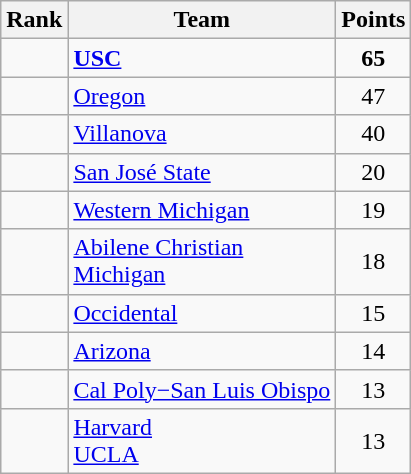<table class="wikitable sortable" style="text-align:center">
<tr>
<th>Rank</th>
<th>Team</th>
<th>Points</th>
</tr>
<tr>
<td></td>
<td align="left"><strong><a href='#'>USC</a></strong></td>
<td><strong>65</strong></td>
</tr>
<tr>
<td></td>
<td align="left"><a href='#'>Oregon</a></td>
<td>47</td>
</tr>
<tr>
<td></td>
<td align="left"><a href='#'>Villanova</a></td>
<td>40</td>
</tr>
<tr>
<td></td>
<td align="left"><a href='#'>San José State</a></td>
<td>20</td>
</tr>
<tr>
<td></td>
<td align="left"><a href='#'>Western Michigan</a></td>
<td>19</td>
</tr>
<tr>
<td></td>
<td align="left"><a href='#'>Abilene Christian</a><br><a href='#'>Michigan</a></td>
<td>18</td>
</tr>
<tr>
<td></td>
<td align="left"><a href='#'>Occidental</a></td>
<td>15</td>
</tr>
<tr>
<td></td>
<td align="left"><a href='#'>Arizona</a></td>
<td>14</td>
</tr>
<tr>
<td></td>
<td align="left"><a href='#'>Cal Poly−San Luis Obispo</a></td>
<td>13</td>
</tr>
<tr>
<td></td>
<td align="left"><a href='#'>Harvard</a><br><a href='#'>UCLA</a></td>
<td>13</td>
</tr>
</table>
